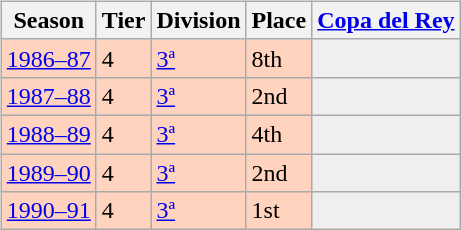<table>
<tr>
<td valign="top" width=0%><br><table class="wikitable">
<tr style="background:#f0f6fa;">
<th>Season</th>
<th>Tier</th>
<th>Division</th>
<th>Place</th>
<th><a href='#'>Copa del Rey</a></th>
</tr>
<tr>
<td style="background:#FFD3BD;"><a href='#'>1986–87</a></td>
<td style="background:#FFD3BD;">4</td>
<td style="background:#FFD3BD;"><a href='#'>3ª</a></td>
<td style="background:#FFD3BD;">8th</td>
<th style="background:#efefef;"></th>
</tr>
<tr>
<td style="background:#FFD3BD;"><a href='#'>1987–88</a></td>
<td style="background:#FFD3BD;">4</td>
<td style="background:#FFD3BD;"><a href='#'>3ª</a></td>
<td style="background:#FFD3BD;">2nd</td>
<th style="background:#efefef;"></th>
</tr>
<tr>
<td style="background:#FFD3BD;"><a href='#'>1988–89</a></td>
<td style="background:#FFD3BD;">4</td>
<td style="background:#FFD3BD;"><a href='#'>3ª</a></td>
<td style="background:#FFD3BD;">4th</td>
<th style="background:#efefef;"></th>
</tr>
<tr>
<td style="background:#FFD3BD;"><a href='#'>1989–90</a></td>
<td style="background:#FFD3BD;">4</td>
<td style="background:#FFD3BD;"><a href='#'>3ª</a></td>
<td style="background:#FFD3BD;">2nd</td>
<th style="background:#efefef;"></th>
</tr>
<tr>
<td style="background:#FFD3BD;"><a href='#'>1990–91</a></td>
<td style="background:#FFD3BD;">4</td>
<td style="background:#FFD3BD;"><a href='#'>3ª</a></td>
<td style="background:#FFD3BD;">1st</td>
<th style="background:#efefef;"></th>
</tr>
</table>
</td>
</tr>
</table>
